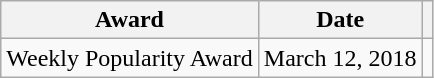<table class="wikitable" style="text-align:center;">
<tr>
<th>Award</th>
<th>Date</th>
<th></th>
</tr>
<tr>
<td>Weekly Popularity Award</td>
<td>March 12, 2018</td>
<td></td>
</tr>
</table>
